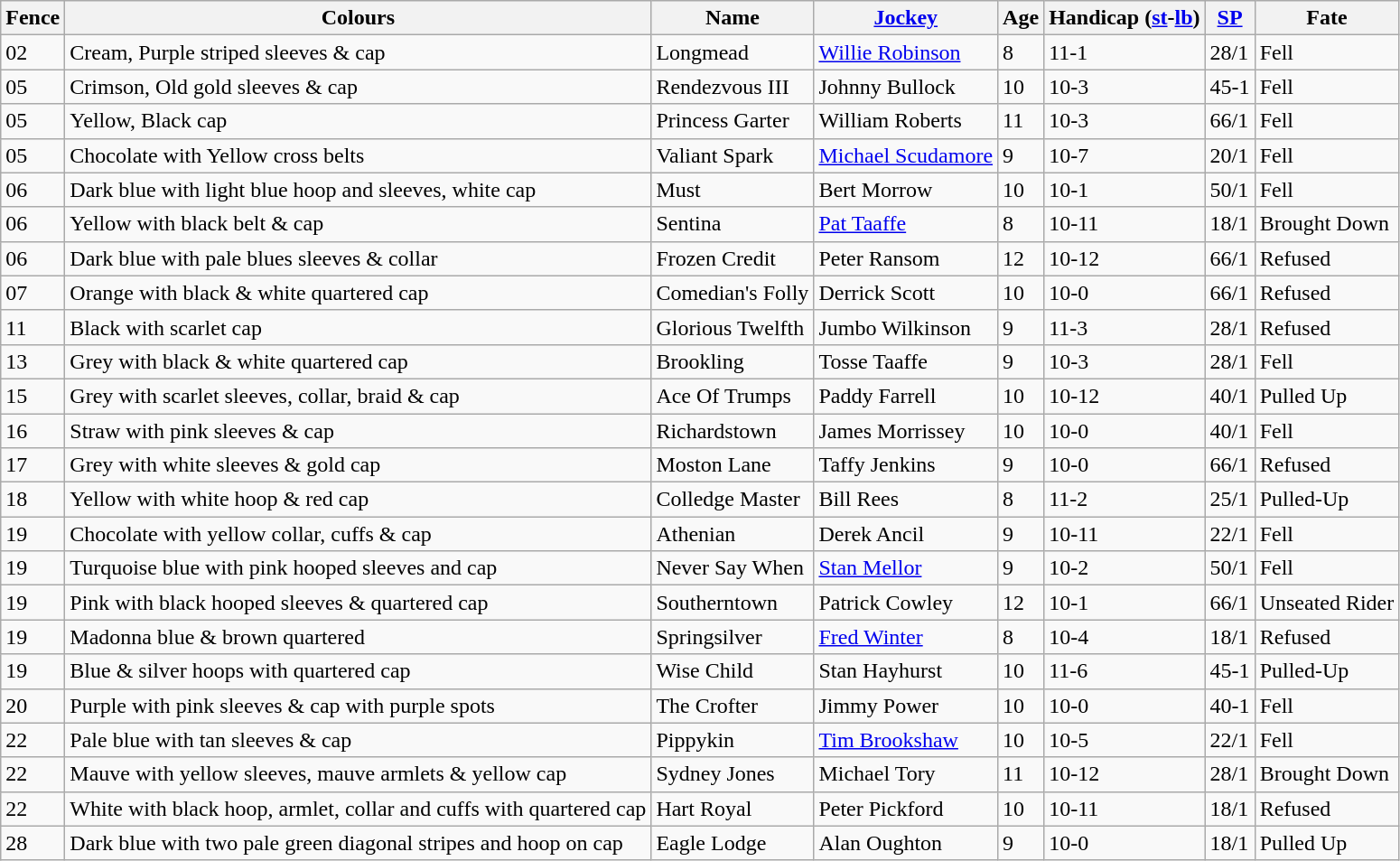<table class="wikitable sortable">
<tr>
<th>Fence</th>
<th>Colours</th>
<th>Name</th>
<th><a href='#'>Jockey</a></th>
<th>Age</th>
<th>Handicap (<a href='#'>st</a>-<a href='#'>lb</a>)</th>
<th><a href='#'>SP</a></th>
<th>Fate</th>
</tr>
<tr>
<td>02</td>
<td>Cream, Purple striped sleeves & cap</td>
<td>Longmead</td>
<td><a href='#'>Willie Robinson</a></td>
<td>8</td>
<td>11-1</td>
<td>28/1</td>
<td>Fell</td>
</tr>
<tr>
<td>05</td>
<td>Crimson, Old gold sleeves & cap</td>
<td>Rendezvous III</td>
<td>Johnny Bullock</td>
<td>10</td>
<td>10-3</td>
<td>45-1</td>
<td>Fell</td>
</tr>
<tr>
<td>05</td>
<td>Yellow, Black cap</td>
<td>Princess Garter</td>
<td>William Roberts</td>
<td>11</td>
<td>10-3</td>
<td>66/1</td>
<td>Fell</td>
</tr>
<tr>
<td>05</td>
<td>Chocolate with Yellow cross belts</td>
<td>Valiant Spark</td>
<td><a href='#'>Michael Scudamore</a></td>
<td>9</td>
<td>10-7</td>
<td>20/1</td>
<td>Fell</td>
</tr>
<tr>
<td>06</td>
<td>Dark blue with light blue hoop and sleeves, white cap</td>
<td>Must</td>
<td>Bert Morrow</td>
<td>10</td>
<td>10-1</td>
<td>50/1</td>
<td>Fell</td>
</tr>
<tr>
<td>06</td>
<td>Yellow with black belt & cap</td>
<td>Sentina</td>
<td><a href='#'>Pat Taaffe</a></td>
<td>8</td>
<td>10-11</td>
<td>18/1</td>
<td>Brought Down</td>
</tr>
<tr>
<td>06</td>
<td>Dark blue with pale blues sleeves & collar</td>
<td>Frozen Credit</td>
<td>Peter Ransom</td>
<td>12</td>
<td>10-12</td>
<td>66/1</td>
<td>Refused</td>
</tr>
<tr>
<td>07</td>
<td>Orange with black & white quartered cap</td>
<td>Comedian's Folly</td>
<td>Derrick Scott</td>
<td>10</td>
<td>10-0</td>
<td>66/1</td>
<td>Refused</td>
</tr>
<tr>
<td>11</td>
<td>Black with scarlet cap</td>
<td>Glorious Twelfth</td>
<td>Jumbo Wilkinson</td>
<td>9</td>
<td>11-3</td>
<td>28/1</td>
<td>Refused</td>
</tr>
<tr>
<td>13</td>
<td>Grey with black & white quartered cap</td>
<td>Brookling</td>
<td>Tosse Taaffe</td>
<td>9</td>
<td>10-3</td>
<td>28/1</td>
<td>Fell</td>
</tr>
<tr>
<td>15</td>
<td>Grey with scarlet sleeves, collar, braid & cap</td>
<td>Ace Of Trumps</td>
<td>Paddy Farrell</td>
<td>10</td>
<td>10-12</td>
<td>40/1</td>
<td>Pulled Up</td>
</tr>
<tr>
<td>16</td>
<td>Straw with pink sleeves & cap</td>
<td>Richardstown</td>
<td>James Morrissey</td>
<td>10</td>
<td>10-0</td>
<td>40/1</td>
<td>Fell</td>
</tr>
<tr>
<td>17</td>
<td>Grey with white sleeves & gold cap</td>
<td>Moston Lane</td>
<td>Taffy Jenkins</td>
<td>9</td>
<td>10-0</td>
<td>66/1</td>
<td>Refused</td>
</tr>
<tr>
<td>18</td>
<td>Yellow with white hoop & red cap</td>
<td>Colledge Master</td>
<td>Bill Rees</td>
<td>8</td>
<td>11-2</td>
<td>25/1</td>
<td>Pulled-Up</td>
</tr>
<tr>
<td>19</td>
<td>Chocolate with yellow collar, cuffs & cap</td>
<td>Athenian</td>
<td>Derek Ancil</td>
<td>9</td>
<td>10-11</td>
<td>22/1</td>
<td>Fell</td>
</tr>
<tr>
<td>19</td>
<td>Turquoise blue with pink hooped sleeves and cap</td>
<td>Never Say When</td>
<td><a href='#'>Stan Mellor</a></td>
<td>9</td>
<td>10-2</td>
<td>50/1</td>
<td>Fell</td>
</tr>
<tr>
<td>19</td>
<td>Pink with black hooped sleeves & quartered cap</td>
<td>Southerntown</td>
<td>Patrick Cowley</td>
<td>12</td>
<td>10-1</td>
<td>66/1</td>
<td>Unseated Rider</td>
</tr>
<tr>
<td>19</td>
<td>Madonna blue & brown quartered</td>
<td>Springsilver</td>
<td><a href='#'>Fred Winter</a></td>
<td>8</td>
<td>10-4</td>
<td>18/1</td>
<td>Refused</td>
</tr>
<tr>
<td>19</td>
<td>Blue & silver hoops with quartered cap</td>
<td>Wise Child</td>
<td>Stan Hayhurst</td>
<td>10</td>
<td>11-6</td>
<td>45-1</td>
<td>Pulled-Up</td>
</tr>
<tr>
<td>20</td>
<td>Purple with pink sleeves & cap with purple spots</td>
<td>The Crofter</td>
<td>Jimmy Power</td>
<td>10</td>
<td>10-0</td>
<td>40-1</td>
<td>Fell</td>
</tr>
<tr>
<td>22</td>
<td>Pale blue with tan sleeves & cap</td>
<td>Pippykin</td>
<td><a href='#'>Tim Brookshaw</a></td>
<td>10</td>
<td>10-5</td>
<td>22/1</td>
<td>Fell</td>
</tr>
<tr>
<td>22</td>
<td>Mauve with yellow sleeves, mauve armlets & yellow cap</td>
<td>Sydney Jones</td>
<td>Michael Tory</td>
<td>11</td>
<td>10-12</td>
<td>28/1</td>
<td>Brought Down</td>
</tr>
<tr>
<td>22</td>
<td>White with black hoop, armlet, collar and cuffs with quartered cap</td>
<td>Hart Royal</td>
<td>Peter Pickford</td>
<td>10</td>
<td>10-11</td>
<td>18/1</td>
<td>Refused</td>
</tr>
<tr>
<td>28</td>
<td>Dark blue with two pale green diagonal stripes and hoop on cap </td>
<td>Eagle Lodge</td>
<td>Alan Oughton</td>
<td>9</td>
<td>10-0</td>
<td>18/1</td>
<td>Pulled Up</td>
</tr>
</table>
